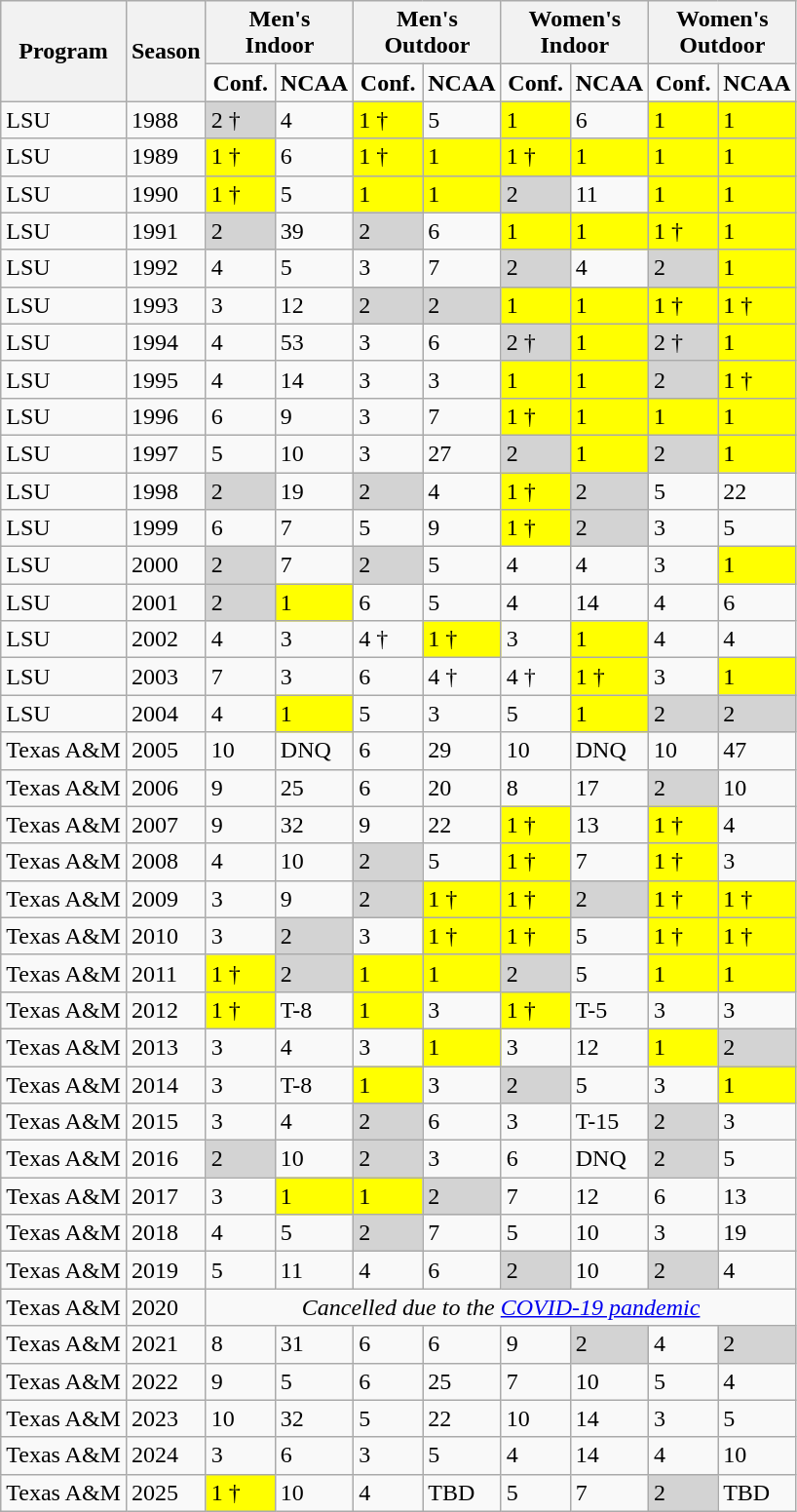<table class="wikitable">
<tr>
<th rowspan="2">Program</th>
<th rowspan="2">Season</th>
<th colspan="2">Men's<br>Indoor</th>
<th colspan="2">Men's<br>Outdoor</th>
<th colspan="2">Women's<br>Indoor</th>
<th colspan="2">Women's<br>Outdoor</th>
</tr>
<tr>
<td width="40px" align="center"><strong>Conf.</strong></td>
<td width="40px" align="center"><strong>NCAA</strong></td>
<td width="40px" align="center"><strong>Conf.</strong></td>
<td width="40px" align="center"><strong>NCAA</strong></td>
<td width="40px" align="center"><strong>Conf.</strong></td>
<td width="40px" align="center"><strong>NCAA</strong></td>
<td width="40px" align="center"><strong>Conf.</strong></td>
<td width="40px" align="center"><strong>NCAA</strong></td>
</tr>
<tr>
<td>LSU</td>
<td>1988</td>
<td style="background:LightGrey;">2 †</td>
<td>4</td>
<td style="background:yellow;">1 †</td>
<td>5</td>
<td style="background:yellow;">1</td>
<td>6</td>
<td style="background:yellow;">1</td>
<td style="background:yellow;">1</td>
</tr>
<tr>
<td>LSU</td>
<td>1989</td>
<td style="background:yellow;">1 †</td>
<td>6</td>
<td style="background:yellow;">1 †</td>
<td style="background:yellow;">1</td>
<td style="background:yellow;">1 †</td>
<td style="background:yellow;">1</td>
<td style="background:yellow;">1</td>
<td style="background:yellow;">1</td>
</tr>
<tr>
<td>LSU</td>
<td>1990</td>
<td style="background:yellow;">1 †</td>
<td>5</td>
<td style="background:yellow;">1</td>
<td style="background:yellow;">1</td>
<td style="background:LightGrey;">2</td>
<td>11</td>
<td style="background:yellow;">1</td>
<td style="background:yellow;">1</td>
</tr>
<tr>
<td>LSU</td>
<td>1991</td>
<td style="background:LightGrey;">2</td>
<td>39</td>
<td style="background:LightGrey;">2</td>
<td>6</td>
<td style="background:yellow;">1</td>
<td style="background:yellow;">1</td>
<td style="background:yellow;">1 †</td>
<td style="background:yellow;">1</td>
</tr>
<tr>
<td>LSU</td>
<td>1992</td>
<td>4</td>
<td>5</td>
<td>3</td>
<td>7</td>
<td style="background:LightGrey;">2</td>
<td>4</td>
<td style="background:LightGrey;">2</td>
<td style="background:yellow;">1</td>
</tr>
<tr>
<td>LSU</td>
<td>1993</td>
<td>3</td>
<td>12</td>
<td style="background:LightGrey;">2</td>
<td style="background:LightGrey;">2</td>
<td style="background:yellow;">1</td>
<td style="background:yellow;">1</td>
<td style="background:yellow;">1 †</td>
<td style="background:yellow;">1 †</td>
</tr>
<tr>
<td>LSU</td>
<td>1994</td>
<td>4</td>
<td>53</td>
<td>3</td>
<td>6</td>
<td style="background:LightGrey;">2 †</td>
<td style="background:yellow;">1</td>
<td style="background:LightGrey;">2 †</td>
<td style="background:yellow;">1</td>
</tr>
<tr>
<td>LSU</td>
<td>1995</td>
<td>4</td>
<td>14</td>
<td>3</td>
<td>3</td>
<td style="background:yellow;">1</td>
<td style="background:yellow;">1</td>
<td style="background:LightGrey;">2</td>
<td style="background:yellow;">1 †</td>
</tr>
<tr>
<td>LSU</td>
<td>1996</td>
<td>6</td>
<td>9</td>
<td>3</td>
<td>7</td>
<td style="background:yellow;">1 †</td>
<td style="background:yellow;">1</td>
<td style="background:yellow;">1</td>
<td style="background:yellow;">1</td>
</tr>
<tr>
<td>LSU</td>
<td>1997</td>
<td>5</td>
<td>10</td>
<td>3</td>
<td>27</td>
<td style="background:LightGrey;">2</td>
<td style="background:yellow;">1</td>
<td style="background:LightGrey;">2</td>
<td style="background:yellow;">1</td>
</tr>
<tr>
<td>LSU</td>
<td>1998</td>
<td style="background:LightGrey;">2</td>
<td>19</td>
<td style="background:LightGrey;">2</td>
<td>4</td>
<td style="background:yellow;">1 †</td>
<td style="background:LightGrey;">2</td>
<td>5</td>
<td>22</td>
</tr>
<tr>
<td>LSU</td>
<td>1999</td>
<td>6</td>
<td>7</td>
<td>5</td>
<td>9</td>
<td style="background:yellow;">1 †</td>
<td style="background:LightGrey;">2</td>
<td>3</td>
<td>5</td>
</tr>
<tr>
<td>LSU</td>
<td>2000</td>
<td style="background:LightGrey;">2</td>
<td>7</td>
<td style="background:LightGrey;">2</td>
<td>5</td>
<td>4</td>
<td>4</td>
<td>3</td>
<td style="background:yellow;">1</td>
</tr>
<tr>
<td>LSU</td>
<td>2001</td>
<td style="background:LightGrey;">2</td>
<td style="background:yellow;">1</td>
<td>6</td>
<td>5</td>
<td>4</td>
<td>14</td>
<td>4</td>
<td>6</td>
</tr>
<tr>
<td>LSU</td>
<td>2002</td>
<td>4</td>
<td>3</td>
<td>4 †</td>
<td style="background:yellow;">1 †</td>
<td>3</td>
<td style="background:yellow;">1</td>
<td>4</td>
<td>4</td>
</tr>
<tr>
<td>LSU</td>
<td>2003</td>
<td>7</td>
<td>3</td>
<td>6</td>
<td>4 †</td>
<td>4 †</td>
<td style="background:yellow;">1 †</td>
<td>3</td>
<td style="background:yellow;">1</td>
</tr>
<tr>
<td>LSU</td>
<td>2004</td>
<td>4</td>
<td style="background:yellow;">1</td>
<td>5</td>
<td>3</td>
<td>5</td>
<td style="background:yellow;">1</td>
<td style="background:LightGrey;">2</td>
<td style="background:LightGrey;">2</td>
</tr>
<tr>
<td>Texas A&M</td>
<td>2005</td>
<td>10</td>
<td>DNQ</td>
<td>6</td>
<td>29</td>
<td>10</td>
<td>DNQ</td>
<td>10</td>
<td>47</td>
</tr>
<tr>
<td>Texas A&M</td>
<td>2006</td>
<td>9</td>
<td>25</td>
<td>6</td>
<td>20</td>
<td>8</td>
<td>17</td>
<td style="background:LightGrey;">2</td>
<td>10</td>
</tr>
<tr>
<td>Texas A&M</td>
<td>2007</td>
<td>9</td>
<td>32</td>
<td>9</td>
<td>22</td>
<td style="background:yellow;">1 †</td>
<td>13</td>
<td style="background:yellow;">1 †</td>
<td>4</td>
</tr>
<tr>
<td>Texas A&M</td>
<td>2008</td>
<td>4</td>
<td>10</td>
<td style="background:LightGrey;">2</td>
<td>5</td>
<td style="background:yellow;">1 †</td>
<td>7</td>
<td style="background:yellow;">1 †</td>
<td>3</td>
</tr>
<tr>
<td>Texas A&M</td>
<td>2009</td>
<td>3</td>
<td>9</td>
<td style="background:LightGrey;">2</td>
<td style="background:yellow;">1 †</td>
<td style="background:yellow;">1 †</td>
<td style="background:LightGrey;">2</td>
<td style="background:yellow;">1 †</td>
<td style="background:yellow;">1 †</td>
</tr>
<tr>
<td>Texas A&M</td>
<td>2010</td>
<td>3</td>
<td style="background:LightGrey;">2</td>
<td>3</td>
<td style="background:yellow;">1 †</td>
<td style="background:yellow;">1 †</td>
<td>5</td>
<td style="background:yellow;">1 †</td>
<td style="background:yellow;">1 †</td>
</tr>
<tr>
<td>Texas A&M</td>
<td>2011</td>
<td style="background:yellow;">1 †</td>
<td style="background:LightGrey;">2</td>
<td style="background:yellow;">1</td>
<td style="background:yellow;">1</td>
<td style="background:LightGrey;">2</td>
<td>5</td>
<td style="background:yellow;">1</td>
<td style="background:yellow;">1</td>
</tr>
<tr>
<td>Texas A&M</td>
<td>2012</td>
<td style="background:yellow;">1 †</td>
<td>T-8</td>
<td style="background:yellow;">1</td>
<td>3</td>
<td style="background:yellow;">1 †</td>
<td>T-5</td>
<td>3</td>
<td>3</td>
</tr>
<tr>
<td>Texas A&M</td>
<td>2013</td>
<td>3</td>
<td>4</td>
<td>3</td>
<td style="background:yellow;">1</td>
<td>3</td>
<td>12</td>
<td style="background:yellow;">1</td>
<td style="background:LightGrey;">2</td>
</tr>
<tr>
<td>Texas A&M</td>
<td>2014</td>
<td>3</td>
<td>T-8</td>
<td style="background:yellow;">1</td>
<td>3</td>
<td style="background:LightGrey;">2</td>
<td>5</td>
<td>3</td>
<td style="background:yellow;">1</td>
</tr>
<tr>
<td>Texas A&M</td>
<td>2015</td>
<td>3</td>
<td>4</td>
<td style="background:LightGrey;">2</td>
<td>6</td>
<td>3</td>
<td>T-15</td>
<td style="background:LightGrey;">2</td>
<td>3</td>
</tr>
<tr>
<td>Texas A&M</td>
<td>2016</td>
<td style="background:LightGrey;">2</td>
<td>10</td>
<td style="background:LightGrey;">2</td>
<td>3</td>
<td>6</td>
<td>DNQ</td>
<td style="background:LightGrey;">2</td>
<td>5</td>
</tr>
<tr>
<td>Texas A&M</td>
<td>2017</td>
<td>3</td>
<td style="background:yellow;">1</td>
<td style="background:yellow;">1</td>
<td style="background:LightGrey;">2</td>
<td>7</td>
<td>12</td>
<td>6</td>
<td>13</td>
</tr>
<tr>
<td>Texas A&M</td>
<td>2018</td>
<td>4</td>
<td>5</td>
<td style="background:LightGrey;">2</td>
<td>7</td>
<td>5</td>
<td>10</td>
<td>3</td>
<td>19</td>
</tr>
<tr>
<td>Texas A&M</td>
<td>2019</td>
<td>5</td>
<td>11</td>
<td>4</td>
<td>6</td>
<td style="background:LightGrey;">2</td>
<td>10</td>
<td style="background:LightGrey;">2</td>
<td>4</td>
</tr>
<tr>
<td>Texas A&M</td>
<td>2020</td>
<td colspan=8 align=center><em>Cancelled due to the <a href='#'>COVID-19 pandemic</a></em></td>
</tr>
<tr>
<td>Texas A&M</td>
<td>2021</td>
<td>8</td>
<td>31</td>
<td>6</td>
<td>6</td>
<td>9</td>
<td style="background:LightGrey;">2</td>
<td>4</td>
<td style="background:LightGrey;">2</td>
</tr>
<tr>
<td>Texas A&M</td>
<td>2022</td>
<td>9</td>
<td>5</td>
<td>6</td>
<td>25</td>
<td>7</td>
<td>10</td>
<td>5</td>
<td>4</td>
</tr>
<tr>
<td>Texas A&M</td>
<td>2023</td>
<td>10</td>
<td>32</td>
<td>5</td>
<td>22</td>
<td>10</td>
<td>14</td>
<td>3</td>
<td>5</td>
</tr>
<tr>
<td>Texas A&M</td>
<td>2024</td>
<td>3</td>
<td>6</td>
<td>3</td>
<td>5</td>
<td>4</td>
<td>14</td>
<td>4</td>
<td>10</td>
</tr>
<tr>
<td>Texas A&M</td>
<td>2025</td>
<td style="background:yellow;">1 †</td>
<td>10</td>
<td>4</td>
<td>TBD</td>
<td>5</td>
<td>7</td>
<td style="background:LightGrey;">2</td>
<td>TBD</td>
</tr>
</table>
